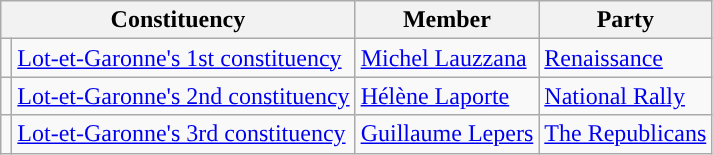<table class="wikitable">
<tr>
<th colspan="2">Constituency</th>
<th>Member</th>
<th>Party</th>
</tr>
<tr>
<td style="background-color: "></td>
<td><a href='#'>Lot-et-Garonne's 1st constituency</a></td>
<td><a href='#'>Michel Lauzzana</a></td>
<td><a href='#'>Renaissance</a></td>
</tr>
<tr>
<td style="background-color: "></td>
<td><a href='#'>Lot-et-Garonne's 2nd constituency</a></td>
<td><a href='#'>Hélène Laporte</a></td>
<td><a href='#'>National Rally</a></td>
</tr>
<tr>
<td style="background-color: "></td>
<td><a href='#'>Lot-et-Garonne's 3rd constituency</a></td>
<td><a href='#'>Guillaume Lepers</a></td>
<td><a href='#'>The Republicans</a></td>
</tr>
</table>
